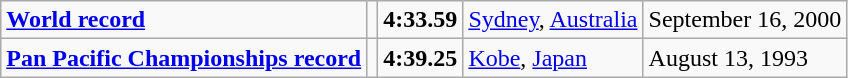<table class="wikitable">
<tr>
<td><strong><a href='#'>World record</a></strong></td>
<td></td>
<td><strong>4:33.59</strong></td>
<td><a href='#'>Sydney</a>, <a href='#'>Australia</a></td>
<td>September 16, 2000</td>
</tr>
<tr>
<td><strong><a href='#'>Pan Pacific Championships record</a></strong></td>
<td></td>
<td><strong>4:39.25</strong></td>
<td><a href='#'>Kobe</a>, <a href='#'>Japan</a></td>
<td>August 13, 1993</td>
</tr>
</table>
